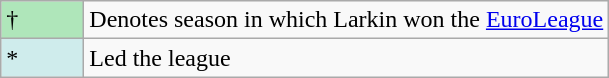<table class="wikitable">
<tr>
<td style="background:#AFE6BA; width:3em;">†</td>
<td>Denotes season in which Larkin won the <a href='#'>EuroLeague</a></td>
</tr>
<tr>
<td style="background:#CFECEC; width:1em">*</td>
<td>Led the league</td>
</tr>
</table>
